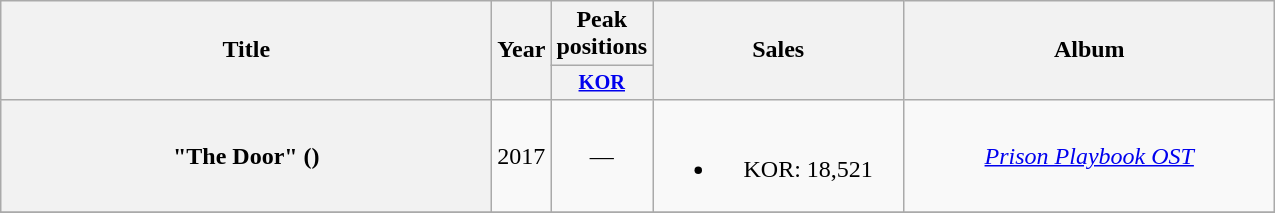<table class="wikitable plainrowheaders" style="text-align:center;">
<tr>
<th rowspan=2 scope="col" style="width:20em;">Title</th>
<th rowspan=2 scope="col" style="width:2em;">Year</th>
<th scope="col">Peak positions</th>
<th rowspan=2 scope="col" style="width:10em;">Sales</th>
<th rowspan=2 scope="col" style="width:15em;">Album</th>
</tr>
<tr>
<th style="width:2.5em;font-size:85%"><a href='#'>KOR</a><br></th>
</tr>
<tr>
<th scope="row">"The Door" () </th>
<td>2017</td>
<td>—</td>
<td><br><ul><li>KOR: 18,521</li></ul></td>
<td><em><a href='#'>Prison Playbook OST</a></em></td>
</tr>
<tr>
</tr>
</table>
